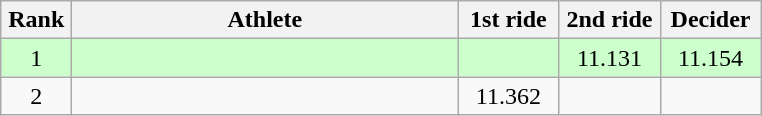<table class=wikitable style="text-align:center">
<tr>
<th width=40>Rank</th>
<th width=250>Athlete</th>
<th width=60>1st ride</th>
<th width=60>2nd ride</th>
<th width=60>Decider</th>
</tr>
<tr bgcolor=ccffcc>
<td>1</td>
<td align=left></td>
<td></td>
<td>11.131</td>
<td>11.154</td>
</tr>
<tr>
<td>2</td>
<td align=left></td>
<td>11.362</td>
<td></td>
<td></td>
</tr>
</table>
